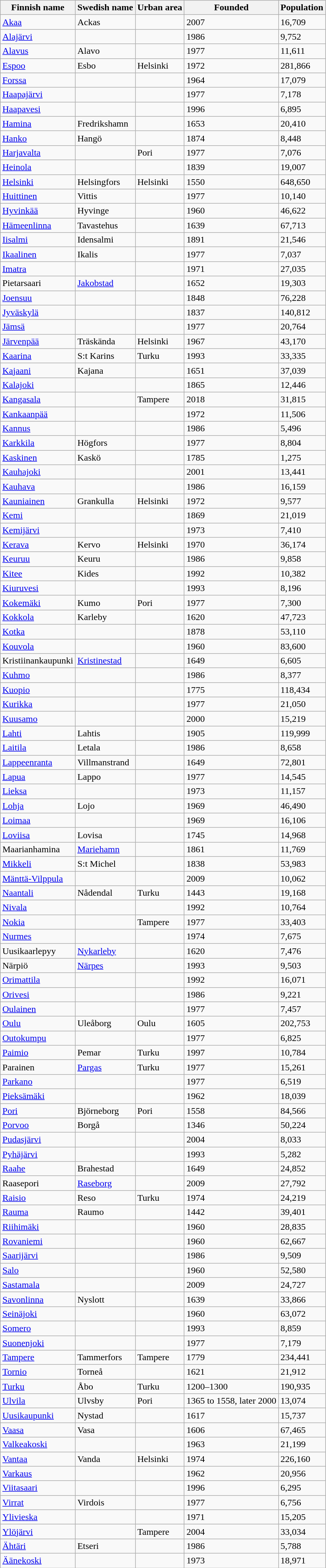<table class="wikitable sortable"  style="text-align:left;">
<tr>
<th>Finnish name</th>
<th>Swedish name</th>
<th>Urban area</th>
<th>Founded</th>
<th>Population</th>
</tr>
<tr>
<td><a href='#'>Akaa</a></td>
<td>Ackas</td>
<td></td>
<td>2007</td>
<td>16,709</td>
</tr>
<tr>
<td><a href='#'>Alajärvi</a></td>
<td></td>
<td></td>
<td>1986</td>
<td>9,752</td>
</tr>
<tr>
<td><a href='#'>Alavus</a></td>
<td>Alavo</td>
<td></td>
<td>1977</td>
<td>11,611</td>
</tr>
<tr>
<td><a href='#'>Espoo</a></td>
<td>Esbo</td>
<td>Helsinki</td>
<td>1972</td>
<td>281,866</td>
</tr>
<tr>
<td><a href='#'>Forssa</a></td>
<td></td>
<td></td>
<td>1964</td>
<td>17,079</td>
</tr>
<tr>
<td><a href='#'>Haapajärvi</a></td>
<td></td>
<td></td>
<td>1977</td>
<td>7,178</td>
</tr>
<tr>
<td><a href='#'>Haapavesi</a></td>
<td></td>
<td></td>
<td>1996</td>
<td>6,895</td>
</tr>
<tr>
<td><a href='#'>Hamina</a></td>
<td>Fredrikshamn</td>
<td></td>
<td>1653</td>
<td>20,410</td>
</tr>
<tr>
<td><a href='#'>Hanko</a></td>
<td>Hangö</td>
<td></td>
<td>1874</td>
<td>8,448</td>
</tr>
<tr>
<td><a href='#'>Harjavalta</a></td>
<td></td>
<td>Pori</td>
<td>1977</td>
<td>7,076</td>
</tr>
<tr>
<td><a href='#'>Heinola</a></td>
<td></td>
<td></td>
<td>1839</td>
<td>19,007</td>
</tr>
<tr>
<td><a href='#'>Helsinki</a></td>
<td>Helsingfors</td>
<td>Helsinki</td>
<td>1550</td>
<td>648,650</td>
</tr>
<tr>
<td><a href='#'>Huittinen</a></td>
<td>Vittis</td>
<td></td>
<td>1977</td>
<td>10,140</td>
</tr>
<tr>
<td><a href='#'>Hyvinkää</a></td>
<td>Hyvinge</td>
<td></td>
<td>1960</td>
<td>46,622</td>
</tr>
<tr>
<td><a href='#'>Hämeenlinna</a></td>
<td>Tavastehus</td>
<td></td>
<td>1639</td>
<td>67,713</td>
</tr>
<tr>
<td><a href='#'>Iisalmi</a></td>
<td>Idensalmi</td>
<td></td>
<td>1891</td>
<td>21,546</td>
</tr>
<tr>
<td><a href='#'>Ikaalinen</a></td>
<td>Ikalis</td>
<td></td>
<td>1977</td>
<td>7,037</td>
</tr>
<tr>
<td><a href='#'>Imatra</a></td>
<td></td>
<td></td>
<td>1971</td>
<td>27,035</td>
</tr>
<tr>
<td>Pietarsaari</td>
<td><a href='#'>Jakobstad</a></td>
<td></td>
<td>1652</td>
<td>19,303</td>
</tr>
<tr>
<td><a href='#'>Joensuu</a></td>
<td></td>
<td></td>
<td>1848</td>
<td>76,228</td>
</tr>
<tr>
<td><a href='#'>Jyväskylä</a></td>
<td></td>
<td></td>
<td>1837</td>
<td>140,812</td>
</tr>
<tr>
<td><a href='#'>Jämsä</a></td>
<td></td>
<td></td>
<td>1977</td>
<td>20,764</td>
</tr>
<tr>
<td><a href='#'>Järvenpää</a></td>
<td>Träskända</td>
<td>Helsinki</td>
<td>1967</td>
<td>43,170</td>
</tr>
<tr>
<td><a href='#'>Kaarina</a></td>
<td>S:t Karins</td>
<td>Turku</td>
<td>1993</td>
<td>33,335</td>
</tr>
<tr>
<td><a href='#'>Kajaani</a></td>
<td>Kajana</td>
<td></td>
<td>1651</td>
<td>37,039</td>
</tr>
<tr>
<td><a href='#'>Kalajoki</a></td>
<td></td>
<td></td>
<td>1865</td>
<td>12,446</td>
</tr>
<tr>
<td><a href='#'>Kangasala</a></td>
<td></td>
<td>Tampere</td>
<td>2018</td>
<td>31,815</td>
</tr>
<tr>
<td><a href='#'>Kankaanpää</a></td>
<td></td>
<td></td>
<td>1972</td>
<td>11,506</td>
</tr>
<tr>
<td><a href='#'>Kannus</a></td>
<td></td>
<td></td>
<td>1986</td>
<td>5,496</td>
</tr>
<tr>
<td><a href='#'>Karkkila</a></td>
<td>Högfors</td>
<td></td>
<td>1977</td>
<td>8,804</td>
</tr>
<tr>
<td><a href='#'>Kaskinen</a></td>
<td>Kaskö</td>
<td></td>
<td>1785</td>
<td>1,275</td>
</tr>
<tr>
<td><a href='#'>Kauhajoki</a></td>
<td></td>
<td></td>
<td>2001</td>
<td>13,441</td>
</tr>
<tr>
<td><a href='#'>Kauhava</a></td>
<td></td>
<td></td>
<td>1986</td>
<td>16,159</td>
</tr>
<tr>
<td><a href='#'>Kauniainen</a></td>
<td>Grankulla</td>
<td>Helsinki</td>
<td>1972</td>
<td>9,577</td>
</tr>
<tr>
<td><a href='#'>Kemi</a></td>
<td></td>
<td></td>
<td>1869</td>
<td>21,019</td>
</tr>
<tr>
<td><a href='#'>Kemijärvi</a></td>
<td></td>
<td></td>
<td>1973</td>
<td>7,410</td>
</tr>
<tr>
<td><a href='#'>Kerava</a></td>
<td>Kervo</td>
<td>Helsinki</td>
<td>1970</td>
<td>36,174</td>
</tr>
<tr>
<td><a href='#'>Keuruu</a></td>
<td>Keuru</td>
<td></td>
<td>1986</td>
<td>9,858</td>
</tr>
<tr>
<td><a href='#'>Kitee</a></td>
<td>Kides</td>
<td></td>
<td>1992</td>
<td>10,382</td>
</tr>
<tr>
<td><a href='#'>Kiuruvesi</a></td>
<td></td>
<td></td>
<td>1993</td>
<td>8,196</td>
</tr>
<tr>
<td><a href='#'>Kokemäki</a></td>
<td>Kumo</td>
<td>Pori</td>
<td>1977</td>
<td>7,300</td>
</tr>
<tr>
<td><a href='#'>Kokkola</a></td>
<td>Karleby</td>
<td></td>
<td>1620</td>
<td>47,723</td>
</tr>
<tr>
<td><a href='#'>Kotka</a></td>
<td></td>
<td></td>
<td>1878</td>
<td>53,110</td>
</tr>
<tr>
<td><a href='#'>Kouvola</a></td>
<td></td>
<td></td>
<td>1960</td>
<td>83,600</td>
</tr>
<tr>
<td>Kristiinankaupunki</td>
<td><a href='#'>Kristinestad</a></td>
<td></td>
<td>1649</td>
<td>6,605</td>
</tr>
<tr>
<td><a href='#'>Kuhmo</a></td>
<td></td>
<td></td>
<td>1986</td>
<td>8,377</td>
</tr>
<tr>
<td><a href='#'>Kuopio</a></td>
<td></td>
<td></td>
<td>1775</td>
<td>118,434</td>
</tr>
<tr>
<td><a href='#'>Kurikka</a></td>
<td></td>
<td></td>
<td>1977</td>
<td>21,050</td>
</tr>
<tr>
<td><a href='#'>Kuusamo</a></td>
<td></td>
<td></td>
<td>2000</td>
<td>15,219</td>
</tr>
<tr>
<td><a href='#'>Lahti</a></td>
<td>Lahtis</td>
<td></td>
<td>1905</td>
<td>119,999</td>
</tr>
<tr>
<td><a href='#'>Laitila</a></td>
<td>Letala</td>
<td></td>
<td>1986</td>
<td>8,658</td>
</tr>
<tr>
<td><a href='#'>Lappeenranta</a></td>
<td>Villmanstrand</td>
<td></td>
<td>1649</td>
<td>72,801</td>
</tr>
<tr>
<td><a href='#'>Lapua</a></td>
<td>Lappo</td>
<td></td>
<td>1977</td>
<td>14,545</td>
</tr>
<tr>
<td><a href='#'>Lieksa</a></td>
<td></td>
<td></td>
<td>1973</td>
<td>11,157</td>
</tr>
<tr>
<td><a href='#'>Lohja</a></td>
<td>Lojo</td>
<td></td>
<td>1969</td>
<td>46,490</td>
</tr>
<tr>
<td><a href='#'>Loimaa</a></td>
<td></td>
<td></td>
<td>1969</td>
<td>16,106</td>
</tr>
<tr>
<td><a href='#'>Loviisa</a></td>
<td>Lovisa</td>
<td></td>
<td>1745</td>
<td>14,968</td>
</tr>
<tr>
<td>Maarianhamina</td>
<td><a href='#'>Mariehamn</a></td>
<td></td>
<td>1861</td>
<td>11,769</td>
</tr>
<tr>
<td><a href='#'>Mikkeli</a></td>
<td>S:t Michel</td>
<td></td>
<td>1838</td>
<td>53,983</td>
</tr>
<tr>
<td><a href='#'>Mänttä-Vilppula</a></td>
<td></td>
<td></td>
<td>2009</td>
<td>10,062</td>
</tr>
<tr>
<td><a href='#'>Naantali</a></td>
<td>Nådendal</td>
<td>Turku</td>
<td>1443</td>
<td>19,168</td>
</tr>
<tr>
<td><a href='#'>Nivala</a></td>
<td></td>
<td></td>
<td>1992</td>
<td>10,764</td>
</tr>
<tr>
<td><a href='#'>Nokia</a></td>
<td></td>
<td>Tampere</td>
<td>1977</td>
<td>33,403</td>
</tr>
<tr>
<td><a href='#'>Nurmes</a></td>
<td></td>
<td></td>
<td>1974</td>
<td>7,675</td>
</tr>
<tr>
<td>Uusikaarlepyy</td>
<td><a href='#'>Nykarleby</a></td>
<td></td>
<td>1620</td>
<td>7,476</td>
</tr>
<tr>
<td>Närpiö</td>
<td><a href='#'>Närpes</a></td>
<td></td>
<td>1993</td>
<td>9,503</td>
</tr>
<tr>
<td><a href='#'>Orimattila</a></td>
<td></td>
<td></td>
<td>1992</td>
<td>16,071</td>
</tr>
<tr>
<td><a href='#'>Orivesi</a></td>
<td></td>
<td></td>
<td>1986</td>
<td>9,221</td>
</tr>
<tr>
<td><a href='#'>Oulainen</a></td>
<td></td>
<td></td>
<td>1977</td>
<td>7,457</td>
</tr>
<tr>
<td><a href='#'>Oulu</a></td>
<td>Uleåborg</td>
<td>Oulu</td>
<td>1605</td>
<td>202,753</td>
</tr>
<tr>
<td><a href='#'>Outokumpu</a></td>
<td></td>
<td></td>
<td>1977</td>
<td>6,825</td>
</tr>
<tr>
<td><a href='#'>Paimio</a></td>
<td>Pemar</td>
<td>Turku</td>
<td>1997</td>
<td>10,784</td>
</tr>
<tr>
<td>Parainen</td>
<td><a href='#'>Pargas</a></td>
<td>Turku</td>
<td>1977</td>
<td>15,261</td>
</tr>
<tr>
<td><a href='#'>Parkano</a></td>
<td></td>
<td></td>
<td>1977</td>
<td>6,519</td>
</tr>
<tr>
<td><a href='#'>Pieksämäki</a></td>
<td></td>
<td></td>
<td>1962</td>
<td>18,039</td>
</tr>
<tr>
<td><a href='#'>Pori</a></td>
<td>Björneborg</td>
<td>Pori</td>
<td>1558</td>
<td>84,566</td>
</tr>
<tr>
<td><a href='#'>Porvoo</a></td>
<td>Borgå</td>
<td></td>
<td>1346</td>
<td>50,224</td>
</tr>
<tr>
<td><a href='#'>Pudasjärvi</a></td>
<td></td>
<td></td>
<td>2004</td>
<td>8,033</td>
</tr>
<tr>
<td><a href='#'>Pyhäjärvi</a></td>
<td></td>
<td></td>
<td>1993</td>
<td>5,282</td>
</tr>
<tr>
<td><a href='#'>Raahe</a></td>
<td>Brahestad</td>
<td></td>
<td>1649</td>
<td>24,852</td>
</tr>
<tr>
<td>Raasepori</td>
<td><a href='#'>Raseborg</a></td>
<td></td>
<td>2009</td>
<td>27,792</td>
</tr>
<tr>
<td><a href='#'>Raisio</a></td>
<td>Reso</td>
<td>Turku</td>
<td>1974</td>
<td>24,219</td>
</tr>
<tr>
<td><a href='#'>Rauma</a></td>
<td>Raumo</td>
<td></td>
<td>1442</td>
<td>39,401</td>
</tr>
<tr>
<td><a href='#'>Riihimäki</a></td>
<td></td>
<td></td>
<td>1960</td>
<td>28,835</td>
</tr>
<tr>
<td><a href='#'>Rovaniemi</a></td>
<td></td>
<td></td>
<td>1960</td>
<td>62,667</td>
</tr>
<tr>
<td><a href='#'>Saarijärvi</a></td>
<td></td>
<td></td>
<td>1986</td>
<td>9,509</td>
</tr>
<tr>
<td><a href='#'>Salo</a></td>
<td></td>
<td></td>
<td>1960</td>
<td>52,580</td>
</tr>
<tr>
<td><a href='#'>Sastamala</a></td>
<td></td>
<td></td>
<td>2009</td>
<td>24,727</td>
</tr>
<tr>
<td><a href='#'>Savonlinna</a></td>
<td>Nyslott</td>
<td></td>
<td>1639</td>
<td>33,866</td>
</tr>
<tr>
<td><a href='#'>Seinäjoki</a></td>
<td></td>
<td></td>
<td>1960</td>
<td>63,072</td>
</tr>
<tr>
<td><a href='#'>Somero</a></td>
<td></td>
<td></td>
<td>1993</td>
<td>8,859</td>
</tr>
<tr>
<td><a href='#'>Suonenjoki</a></td>
<td></td>
<td></td>
<td>1977</td>
<td>7,179</td>
</tr>
<tr>
<td><a href='#'>Tampere</a></td>
<td>Tammerfors</td>
<td>Tampere</td>
<td>1779</td>
<td>234,441</td>
</tr>
<tr>
<td><a href='#'>Tornio</a></td>
<td>Torneå</td>
<td></td>
<td>1621</td>
<td>21,912</td>
</tr>
<tr>
<td><a href='#'>Turku</a></td>
<td>Åbo</td>
<td>Turku</td>
<td>1200–1300</td>
<td>190,935</td>
</tr>
<tr>
<td><a href='#'>Ulvila</a></td>
<td>Ulvsby</td>
<td>Pori</td>
<td>1365 to 1558, later 2000</td>
<td>13,074</td>
</tr>
<tr>
<td><a href='#'>Uusikaupunki</a></td>
<td>Nystad</td>
<td></td>
<td>1617</td>
<td>15,737</td>
</tr>
<tr>
<td><a href='#'>Vaasa</a></td>
<td>Vasa</td>
<td></td>
<td>1606</td>
<td>67,465</td>
</tr>
<tr>
<td><a href='#'>Valkeakoski</a></td>
<td></td>
<td></td>
<td>1963</td>
<td>21,199</td>
</tr>
<tr>
<td><a href='#'>Vantaa</a></td>
<td>Vanda</td>
<td>Helsinki</td>
<td>1974</td>
<td>226,160</td>
</tr>
<tr>
<td><a href='#'>Varkaus</a></td>
<td></td>
<td></td>
<td>1962</td>
<td>20,956</td>
</tr>
<tr>
<td><a href='#'>Viitasaari</a></td>
<td></td>
<td></td>
<td>1996</td>
<td>6,295</td>
</tr>
<tr>
<td><a href='#'>Virrat</a></td>
<td>Virdois</td>
<td></td>
<td>1977</td>
<td>6,756</td>
</tr>
<tr>
<td><a href='#'>Ylivieska</a></td>
<td></td>
<td></td>
<td>1971</td>
<td>15,205</td>
</tr>
<tr>
<td><a href='#'>Ylöjärvi</a></td>
<td></td>
<td>Tampere</td>
<td>2004</td>
<td>33,034</td>
</tr>
<tr>
<td><a href='#'>Ähtäri</a></td>
<td>Etseri</td>
<td></td>
<td>1986</td>
<td>5,788</td>
</tr>
<tr>
<td><a href='#'>Äänekoski</a></td>
<td></td>
<td></td>
<td>1973</td>
<td>18,971</td>
</tr>
</table>
